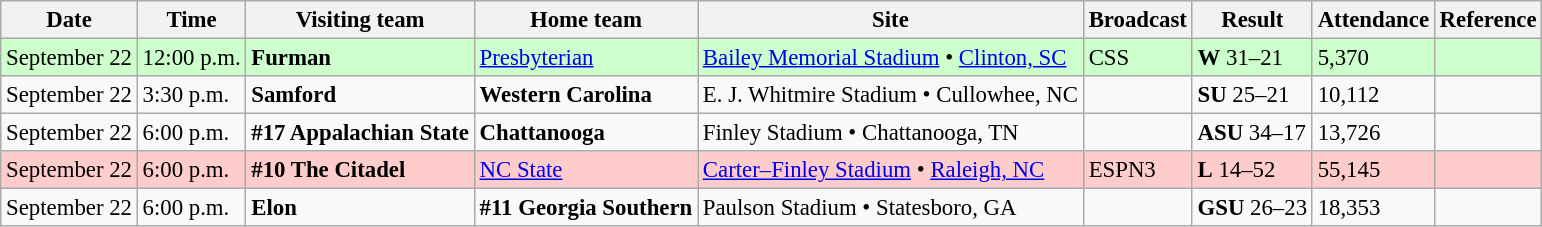<table class="wikitable" style="font-size:95%;">
<tr>
<th>Date</th>
<th>Time</th>
<th>Visiting team</th>
<th>Home team</th>
<th>Site</th>
<th>Broadcast</th>
<th>Result</th>
<th>Attendance</th>
<th class="unsortable">Reference</th>
</tr>
<tr bgcolor=ccffcc>
<td>September 22</td>
<td>12:00 p.m.</td>
<td><strong>Furman</strong></td>
<td><a href='#'>Presbyterian</a></td>
<td><a href='#'>Bailey Memorial Stadium</a> • <a href='#'>Clinton, SC</a></td>
<td>CSS</td>
<td><strong>W</strong> 31–21</td>
<td>5,370</td>
<td style="text-align:center;"></td>
</tr>
<tr>
<td>September 22</td>
<td>3:30 p.m.</td>
<td><strong>Samford</strong></td>
<td><strong>Western Carolina</strong></td>
<td>E. J. Whitmire Stadium • Cullowhee, NC</td>
<td></td>
<td><strong>SU</strong> 25–21</td>
<td>10,112</td>
<td style="text-align:center;"></td>
</tr>
<tr>
<td>September 22</td>
<td>6:00 p.m.</td>
<td><strong>#17 Appalachian State</strong></td>
<td><strong>Chattanooga</strong></td>
<td>Finley Stadium • Chattanooga, TN</td>
<td></td>
<td><strong>ASU</strong> 34–17</td>
<td>13,726</td>
<td style="text-align:center;"></td>
</tr>
<tr bgcolor=ffcccc>
<td>September 22</td>
<td>6:00 p.m.</td>
<td><strong>#10 The Citadel</strong></td>
<td><a href='#'>NC State</a></td>
<td><a href='#'>Carter–Finley Stadium</a> • <a href='#'>Raleigh, NC</a></td>
<td>ESPN3</td>
<td><strong>L</strong> 14–52</td>
<td>55,145</td>
<td style="text-align:center;"></td>
</tr>
<tr>
<td>September 22</td>
<td>6:00 p.m.</td>
<td><strong>Elon</strong></td>
<td><strong>#11 Georgia Southern</strong></td>
<td>Paulson Stadium • Statesboro, GA</td>
<td></td>
<td><strong>GSU</strong> 26–23</td>
<td>18,353</td>
<td style="text-align:center;"></td>
</tr>
</table>
